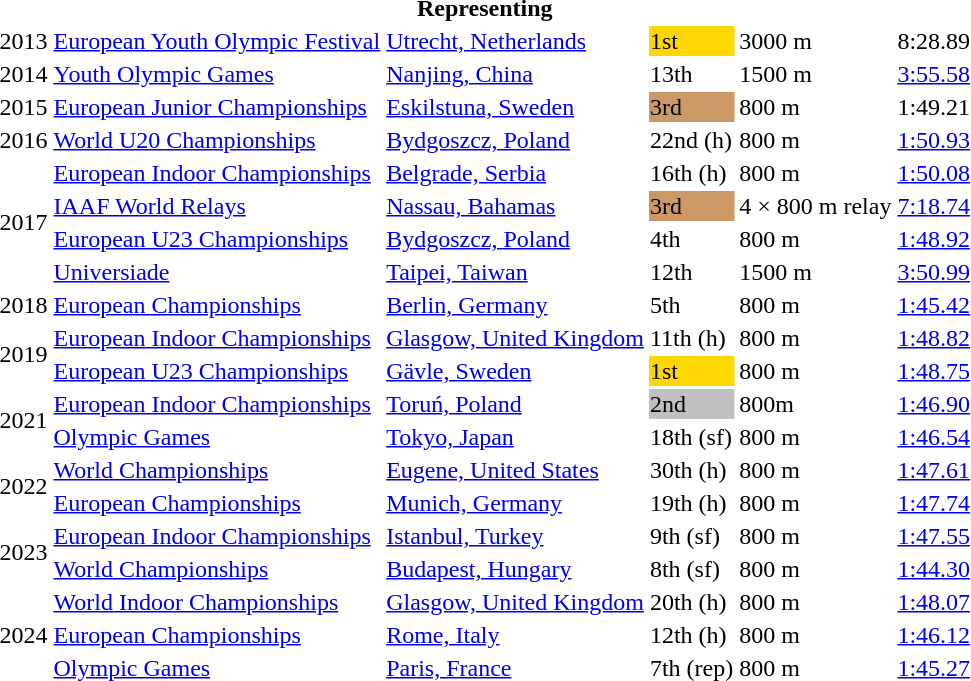<table>
<tr>
<th colspan="6">Representing </th>
</tr>
<tr>
<td>2013</td>
<td><a href='#'>European Youth Olympic Festival</a></td>
<td><a href='#'>Utrecht, Netherlands</a></td>
<td bgcolor=gold>1st</td>
<td>3000 m</td>
<td>8:28.89</td>
</tr>
<tr>
<td>2014</td>
<td><a href='#'>Youth Olympic Games</a></td>
<td><a href='#'>Nanjing, China</a></td>
<td>13th</td>
<td>1500 m</td>
<td><a href='#'>3:55.58</a></td>
</tr>
<tr>
<td>2015</td>
<td><a href='#'>European Junior Championships</a></td>
<td><a href='#'>Eskilstuna, Sweden</a></td>
<td bgcolor=cc9966>3rd</td>
<td>800 m</td>
<td>1:49.21</td>
</tr>
<tr>
<td>2016</td>
<td><a href='#'>World U20 Championships</a></td>
<td><a href='#'>Bydgoszcz, Poland</a></td>
<td>22nd (h)</td>
<td>800 m</td>
<td><a href='#'>1:50.93</a></td>
</tr>
<tr>
<td rowspan=4>2017</td>
<td><a href='#'>European Indoor Championships</a></td>
<td><a href='#'>Belgrade, Serbia</a></td>
<td>16th (h)</td>
<td>800 m</td>
<td><a href='#'>1:50.08</a></td>
</tr>
<tr>
<td><a href='#'>IAAF World Relays</a></td>
<td><a href='#'>Nassau, Bahamas</a></td>
<td bgcolor=cc9966>3rd</td>
<td>4 × 800 m relay</td>
<td><a href='#'>7:18.74</a></td>
</tr>
<tr>
<td><a href='#'>European U23 Championships</a></td>
<td><a href='#'>Bydgoszcz, Poland</a></td>
<td>4th</td>
<td>800 m</td>
<td><a href='#'>1:48.92</a></td>
</tr>
<tr>
<td><a href='#'>Universiade</a></td>
<td><a href='#'>Taipei, Taiwan</a></td>
<td>12th</td>
<td>1500 m</td>
<td><a href='#'>3:50.99</a></td>
</tr>
<tr>
<td>2018</td>
<td><a href='#'>European Championships</a></td>
<td><a href='#'>Berlin, Germany</a></td>
<td>5th</td>
<td>800 m</td>
<td><a href='#'>1:45.42</a></td>
</tr>
<tr>
<td rowspan=2>2019</td>
<td><a href='#'>European Indoor Championships</a></td>
<td><a href='#'>Glasgow, United Kingdom</a></td>
<td>11th (h)</td>
<td>800 m</td>
<td><a href='#'>1:48.82</a></td>
</tr>
<tr>
<td><a href='#'>European U23 Championships</a></td>
<td><a href='#'>Gävle, Sweden</a></td>
<td bgcolor=gold>1st</td>
<td>800 m</td>
<td><a href='#'>1:48.75</a></td>
</tr>
<tr>
<td rowspan=2>2021</td>
<td><a href='#'>European Indoor Championships</a></td>
<td><a href='#'>Toruń, Poland</a></td>
<td bgcolor=silver>2nd</td>
<td>800m</td>
<td><a href='#'>1:46.90</a></td>
</tr>
<tr>
<td><a href='#'>Olympic Games</a></td>
<td><a href='#'>Tokyo, Japan</a></td>
<td>18th (sf)</td>
<td>800 m</td>
<td><a href='#'>1:46.54</a></td>
</tr>
<tr>
<td rowspan=2>2022</td>
<td><a href='#'>World Championships</a></td>
<td><a href='#'>Eugene, United States</a></td>
<td>30th (h)</td>
<td>800 m</td>
<td><a href='#'>1:47.61</a></td>
</tr>
<tr>
<td><a href='#'>European Championships</a></td>
<td><a href='#'>Munich, Germany</a></td>
<td>19th (h)</td>
<td>800 m</td>
<td><a href='#'>1:47.74</a></td>
</tr>
<tr>
<td rowspan=2>2023</td>
<td><a href='#'>European Indoor Championships</a></td>
<td><a href='#'>Istanbul, Turkey</a></td>
<td>9th (sf)</td>
<td>800 m</td>
<td><a href='#'>1:47.55</a></td>
</tr>
<tr>
<td><a href='#'>World Championships</a></td>
<td><a href='#'>Budapest, Hungary</a></td>
<td>8th (sf)</td>
<td>800 m</td>
<td><a href='#'>1:44.30</a></td>
</tr>
<tr>
<td rowspan=3>2024</td>
<td><a href='#'>World Indoor Championships</a></td>
<td><a href='#'>Glasgow, United Kingdom</a></td>
<td>20th (h)</td>
<td>800 m</td>
<td><a href='#'>1:48.07</a></td>
</tr>
<tr>
<td><a href='#'>European Championships</a></td>
<td><a href='#'>Rome, Italy</a></td>
<td>12th (h)</td>
<td>800 m</td>
<td><a href='#'>1:46.12</a></td>
</tr>
<tr>
<td><a href='#'>Olympic Games</a></td>
<td><a href='#'>Paris, France</a></td>
<td>7th (rep)</td>
<td>800 m</td>
<td><a href='#'>1:45.27</a></td>
</tr>
</table>
